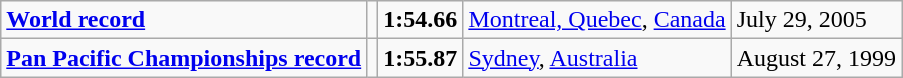<table class="wikitable">
<tr>
<td><strong><a href='#'>World record</a></strong></td>
<td></td>
<td><strong>1:54.66</strong></td>
<td><a href='#'>Montreal, Quebec</a>, <a href='#'>Canada</a></td>
<td>July 29, 2005</td>
</tr>
<tr>
<td><strong><a href='#'>Pan Pacific Championships record</a></strong></td>
<td></td>
<td><strong>1:55.87</strong></td>
<td><a href='#'>Sydney</a>, <a href='#'>Australia</a></td>
<td>August 27, 1999</td>
</tr>
</table>
